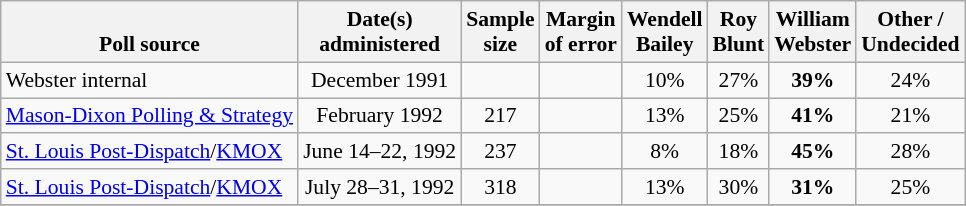<table class="wikitable sortable mw-datatable" style="font-size:90%;text-align:center;line-height:17px">
<tr valign=bottom>
<th>Poll source</th>
<th>Date(s)<br>administered</th>
<th>Sample<br>size</th>
<th>Margin<br>of error</th>
<th class="unsortable">Wendell<br>Bailey</th>
<th class="unsortable">Roy<br>Blunt</th>
<th class="unsortable">William<br>Webster</th>
<th class="unsortable">Other /<br>Undecided</th>
</tr>
<tr>
<td style="text-align:left;">Webster internal</td>
<td data-sort-value="2022-09-07">December 1991</td>
<td></td>
<td></td>
<td>10%</td>
<td>27%</td>
<td><strong>39%</strong></td>
<td>24%</td>
</tr>
<tr>
<td style="text-align:left;"><a href='#'>Mason-Dixon Polling & Strategy</a></td>
<td data-sort-value="2022-09-07">February 1992</td>
<td>217</td>
<td></td>
<td>13%</td>
<td>25%</td>
<td><strong>41%</strong></td>
<td>21%</td>
</tr>
<tr>
<td style="text-align:left;"><a href='#'>St. Louis Post-Dispatch</a>/<a href='#'>KMOX</a></td>
<td data-sort-value="2022-09-07">June 14–22, 1992</td>
<td>237</td>
<td></td>
<td>8%</td>
<td>18%</td>
<td><strong>45%</strong></td>
<td>28%</td>
</tr>
<tr>
<td style="text-align:left;"><a href='#'>St. Louis Post-Dispatch</a>/<a href='#'>KMOX</a></td>
<td data-sort-value="2022-09-07">July 28–31, 1992</td>
<td>318</td>
<td></td>
<td>13%</td>
<td>30%</td>
<td><strong>31%</strong></td>
<td>25%</td>
</tr>
<tr>
</tr>
</table>
